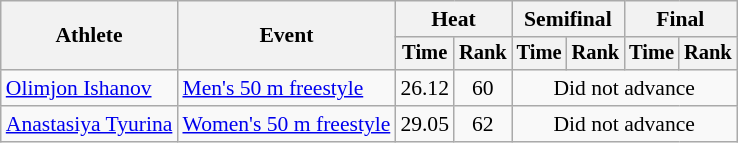<table class=wikitable style="font-size:90%">
<tr>
<th rowspan="2">Athlete</th>
<th rowspan="2">Event</th>
<th colspan="2">Heat</th>
<th colspan="2">Semifinal</th>
<th colspan="2">Final</th>
</tr>
<tr style="font-size:95%">
<th>Time</th>
<th>Rank</th>
<th>Time</th>
<th>Rank</th>
<th>Time</th>
<th>Rank</th>
</tr>
<tr align=center>
<td align=left><a href='#'>Olimjon Ishanov</a></td>
<td align=left><a href='#'>Men's 50 m freestyle</a></td>
<td>26.12</td>
<td>60</td>
<td colspan="4">Did not advance</td>
</tr>
<tr align=center>
<td align=left><a href='#'>Anastasiya Tyurina</a></td>
<td align=left><a href='#'>Women's 50 m freestyle</a></td>
<td>29.05</td>
<td>62</td>
<td colspan="4">Did not advance</td>
</tr>
</table>
